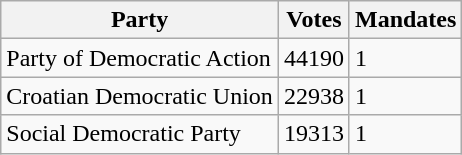<table class="wikitable" style ="text-align: left">
<tr>
<th>Party</th>
<th>Votes</th>
<th>Mandates</th>
</tr>
<tr>
<td>Party of Democratic Action</td>
<td>44190</td>
<td>1</td>
</tr>
<tr>
<td>Croatian Democratic Union</td>
<td>22938</td>
<td>1</td>
</tr>
<tr>
<td>Social Democratic Party</td>
<td>19313</td>
<td>1</td>
</tr>
</table>
